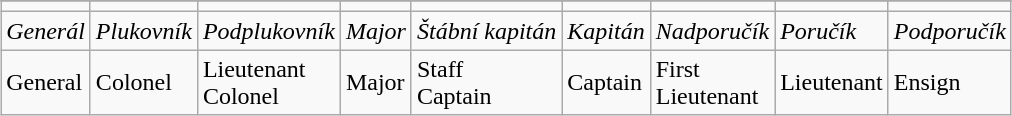<table class="wikitable" style="margin:1em auto;">
<tr>
</tr>
<tr>
<td></td>
<td></td>
<td></td>
<td></td>
<td></td>
<td></td>
<td></td>
<td></td>
<td></td>
</tr>
<tr>
<td><em>Generál</em></td>
<td><em>Plukovník </em></td>
<td><em>Podplukovník</em></td>
<td><em>Major </em></td>
<td><em>Štábní kapitán</em></td>
<td><em>Kapitán</em></td>
<td><em>Nadporučík</em></td>
<td><em>Poručík</em></td>
<td><em>Podporučík</em></td>
</tr>
<tr>
<td>General</td>
<td>Colonel</td>
<td>Lieutenant<br>Colonel</td>
<td>Major</td>
<td>Staff<br>Captain</td>
<td>Captain</td>
<td>First<br>Lieutenant</td>
<td>Lieutenant</td>
<td>Ensign</td>
</tr>
</table>
